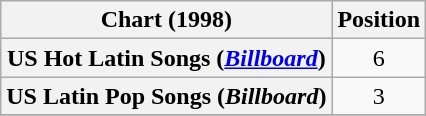<table class="wikitable plainrowheaders sortable" style="text-align:center;">
<tr>
<th scope="col">Chart (1998)</th>
<th scope="col">Position</th>
</tr>
<tr>
<th scope="row">US Hot Latin Songs (<em><a href='#'>Billboard</a></em>)</th>
<td>6</td>
</tr>
<tr>
<th scope="row">US Latin Pop Songs (<em>Billboard</em>)</th>
<td>3</td>
</tr>
<tr>
</tr>
</table>
